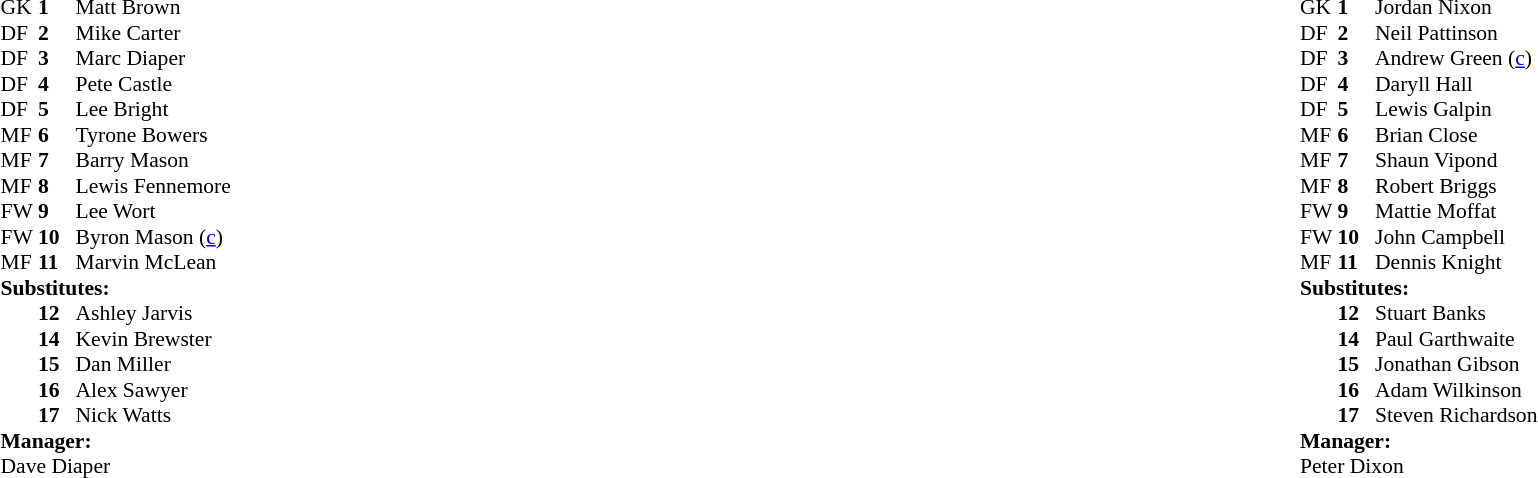<table width="100%">
<tr>
<td valign="top" width="50%"><br><table style="font-size: 90%" cellspacing="0" cellpadding="0">
<tr>
<th width=25></th>
<th width=25></th>
</tr>
<tr>
<td>GK</td>
<td><strong>1</strong></td>
<td>Matt Brown</td>
</tr>
<tr>
<td>DF</td>
<td><strong>2</strong></td>
<td>Mike Carter</td>
</tr>
<tr>
<td>DF</td>
<td><strong>3</strong></td>
<td>Marc Diaper</td>
</tr>
<tr>
<td>DF</td>
<td><strong>4</strong></td>
<td>Pete Castle</td>
<td></td>
<td></td>
</tr>
<tr>
<td>DF</td>
<td><strong>5</strong></td>
<td>Lee Bright</td>
<td></td>
</tr>
<tr>
<td>MF</td>
<td><strong>6</strong></td>
<td>Tyrone Bowers</td>
<td></td>
<td></td>
</tr>
<tr>
<td>MF</td>
<td><strong>7</strong></td>
<td>Barry Mason</td>
</tr>
<tr>
<td>MF</td>
<td><strong>8</strong></td>
<td>Lewis Fennemore</td>
<td></td>
<td></td>
</tr>
<tr>
<td>FW</td>
<td><strong>9</strong></td>
<td>Lee Wort</td>
</tr>
<tr>
<td>FW</td>
<td><strong>10</strong></td>
<td>Byron Mason (<a href='#'>c</a>)</td>
</tr>
<tr>
<td>MF</td>
<td><strong>11</strong></td>
<td>Marvin McLean</td>
</tr>
<tr>
<td colspan=3><strong>Substitutes:</strong></td>
</tr>
<tr>
<td></td>
<td><strong>12</strong></td>
<td>Ashley Jarvis</td>
</tr>
<tr>
<td></td>
<td><strong>14</strong></td>
<td>Kevin Brewster</td>
<td></td>
<td></td>
</tr>
<tr>
<td></td>
<td><strong>15</strong></td>
<td>Dan Miller</td>
<td></td>
<td></td>
</tr>
<tr>
<td></td>
<td><strong>16</strong></td>
<td>Alex Sawyer</td>
<td></td>
<td></td>
</tr>
<tr>
<td></td>
<td><strong>17</strong></td>
<td>Nick Watts</td>
</tr>
<tr>
<td colspan=3><strong>Manager:</strong></td>
</tr>
<tr>
<td colspan=4>Dave Diaper</td>
</tr>
</table>
</td>
<td></td>
<td valign="top" width="50%"><br><table style="font-size: 90%" cellspacing="0" cellpadding="0" align=center>
<tr>
<th width=25></th>
<th width=25></th>
</tr>
<tr>
<td>GK</td>
<td><strong>1</strong></td>
<td>Jordan Nixon</td>
</tr>
<tr>
<td>DF</td>
<td><strong>2</strong></td>
<td>Neil Pattinson</td>
</tr>
<tr>
<td>DF</td>
<td><strong>3</strong></td>
<td>Andrew Green (<a href='#'>c</a>)</td>
<td></td>
<td></td>
</tr>
<tr>
<td>DF</td>
<td><strong>4</strong></td>
<td>Daryll Hall</td>
</tr>
<tr>
<td>DF</td>
<td><strong>5</strong></td>
<td>Lewis Galpin</td>
</tr>
<tr>
<td>MF</td>
<td><strong>6</strong></td>
<td>Brian Close</td>
</tr>
<tr>
<td>MF</td>
<td><strong>7</strong></td>
<td>Shaun Vipond</td>
<td></td>
<td></td>
</tr>
<tr>
<td>MF</td>
<td><strong>8</strong></td>
<td>Robert Briggs</td>
</tr>
<tr>
<td>FW</td>
<td><strong>9</strong></td>
<td>Mattie Moffat</td>
<td></td>
<td></td>
</tr>
<tr>
<td>FW</td>
<td><strong>10</strong></td>
<td>John Campbell</td>
</tr>
<tr>
<td>MF</td>
<td><strong>11</strong></td>
<td>Dennis Knight</td>
</tr>
<tr>
<td colspan=3><strong>Substitutes:</strong></td>
</tr>
<tr>
<td></td>
<td><strong>12</strong></td>
<td>Stuart Banks</td>
<td></td>
<td></td>
</tr>
<tr>
<td></td>
<td><strong>14</strong></td>
<td>Paul Garthwaite</td>
</tr>
<tr>
<td></td>
<td><strong>15</strong></td>
<td>Jonathan Gibson</td>
<td></td>
<td></td>
</tr>
<tr>
<td></td>
<td><strong>16</strong></td>
<td>Adam Wilkinson</td>
</tr>
<tr>
<td></td>
<td><strong>17</strong></td>
<td>Steven Richardson</td>
<td></td>
<td></td>
</tr>
<tr>
<td colspan=3><strong>Manager: </strong></td>
</tr>
<tr>
<td colspan=4>Peter Dixon</td>
</tr>
</table>
</td>
</tr>
</table>
